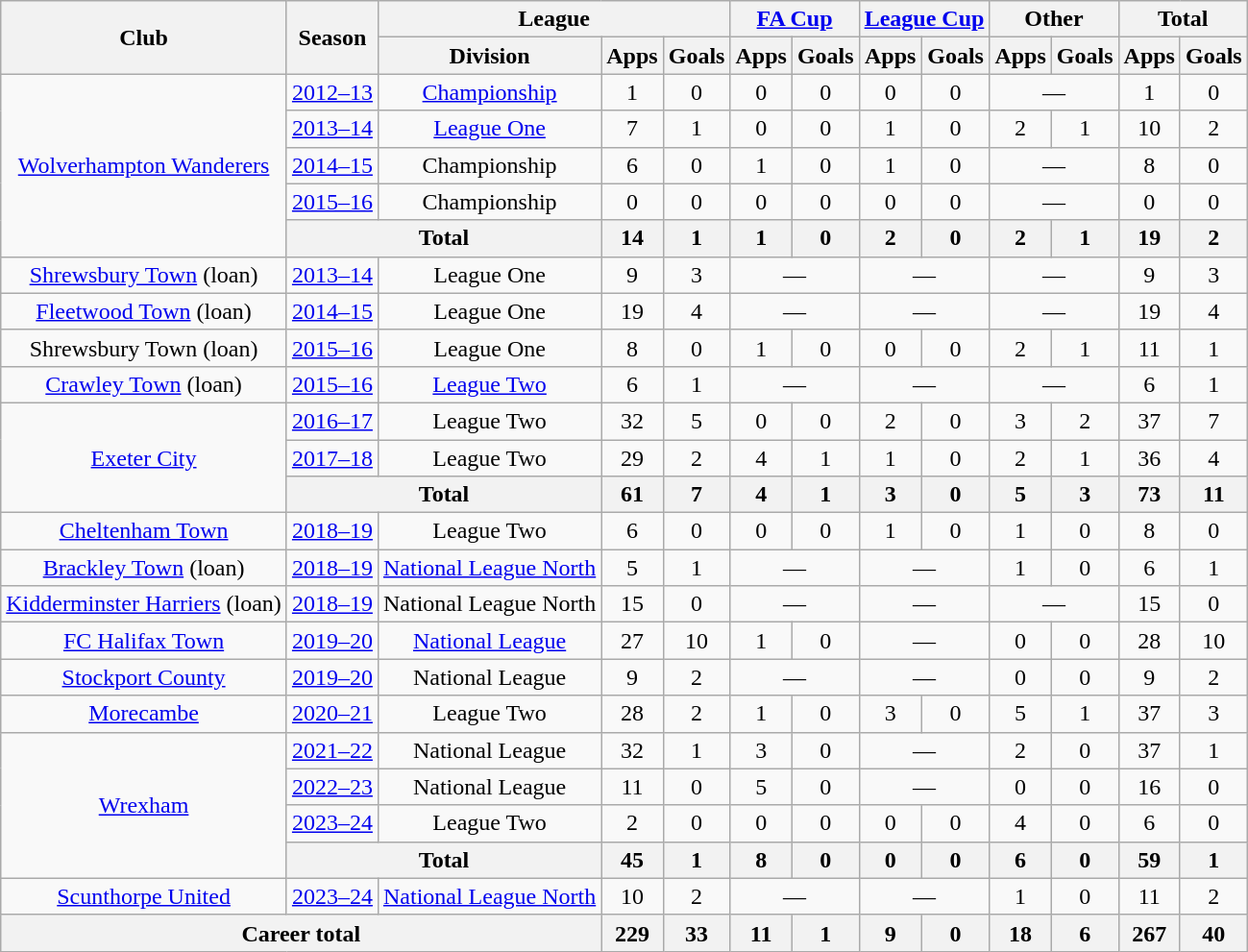<table class=wikitable style="text-align: center">
<tr>
<th rowspan=2>Club</th>
<th rowspan=2>Season</th>
<th colspan=3>League</th>
<th colspan=2><a href='#'>FA Cup</a></th>
<th colspan=2><a href='#'>League Cup</a></th>
<th colspan=2>Other</th>
<th colspan=2>Total</th>
</tr>
<tr>
<th>Division</th>
<th>Apps</th>
<th>Goals</th>
<th>Apps</th>
<th>Goals</th>
<th>Apps</th>
<th>Goals</th>
<th>Apps</th>
<th>Goals</th>
<th>Apps</th>
<th>Goals</th>
</tr>
<tr>
<td rowspan=5><a href='#'>Wolverhampton Wanderers</a></td>
<td><a href='#'>2012–13</a></td>
<td><a href='#'>Championship</a></td>
<td>1</td>
<td>0</td>
<td>0</td>
<td>0</td>
<td>0</td>
<td>0</td>
<td colspan=2>—</td>
<td>1</td>
<td>0</td>
</tr>
<tr>
<td><a href='#'>2013–14</a></td>
<td><a href='#'>League One</a></td>
<td>7</td>
<td>1</td>
<td>0</td>
<td>0</td>
<td>1</td>
<td>0</td>
<td>2</td>
<td>1</td>
<td>10</td>
<td>2</td>
</tr>
<tr>
<td><a href='#'>2014–15</a></td>
<td>Championship</td>
<td>6</td>
<td>0</td>
<td>1</td>
<td>0</td>
<td>1</td>
<td>0</td>
<td colspan=2>—</td>
<td>8</td>
<td>0</td>
</tr>
<tr>
<td><a href='#'>2015–16</a></td>
<td>Championship</td>
<td>0</td>
<td>0</td>
<td>0</td>
<td>0</td>
<td>0</td>
<td>0</td>
<td colspan=2>—</td>
<td>0</td>
<td>0</td>
</tr>
<tr>
<th colspan=2>Total</th>
<th>14</th>
<th>1</th>
<th>1</th>
<th>0</th>
<th>2</th>
<th>0</th>
<th>2</th>
<th>1</th>
<th>19</th>
<th>2</th>
</tr>
<tr>
<td><a href='#'>Shrewsbury Town</a> (loan)</td>
<td><a href='#'>2013–14</a></td>
<td>League One</td>
<td>9</td>
<td>3</td>
<td colspan=2>—</td>
<td colspan=2>—</td>
<td colspan=2>—</td>
<td>9</td>
<td>3</td>
</tr>
<tr>
<td><a href='#'>Fleetwood Town</a> (loan)</td>
<td><a href='#'>2014–15</a></td>
<td>League One</td>
<td>19</td>
<td>4</td>
<td colspan=2>—</td>
<td colspan=2>—</td>
<td colspan=2>—</td>
<td>19</td>
<td>4</td>
</tr>
<tr>
<td>Shrewsbury Town (loan)</td>
<td><a href='#'>2015–16</a></td>
<td>League One</td>
<td>8</td>
<td>0</td>
<td>1</td>
<td>0</td>
<td>0</td>
<td>0</td>
<td>2</td>
<td>1</td>
<td>11</td>
<td>1</td>
</tr>
<tr>
<td><a href='#'>Crawley Town</a> (loan)</td>
<td><a href='#'>2015–16</a></td>
<td><a href='#'>League Two</a></td>
<td>6</td>
<td>1</td>
<td colspan=2>—</td>
<td colspan=2>—</td>
<td colspan=2>—</td>
<td>6</td>
<td>1</td>
</tr>
<tr>
<td rowspan=3><a href='#'>Exeter City</a></td>
<td><a href='#'>2016–17</a></td>
<td>League Two</td>
<td>32</td>
<td>5</td>
<td>0</td>
<td>0</td>
<td>2</td>
<td>0</td>
<td>3</td>
<td>2</td>
<td>37</td>
<td>7</td>
</tr>
<tr>
<td><a href='#'>2017–18</a></td>
<td>League Two</td>
<td>29</td>
<td>2</td>
<td>4</td>
<td>1</td>
<td>1</td>
<td>0</td>
<td>2</td>
<td>1</td>
<td>36</td>
<td>4</td>
</tr>
<tr>
<th colspan=2>Total</th>
<th>61</th>
<th>7</th>
<th>4</th>
<th>1</th>
<th>3</th>
<th>0</th>
<th>5</th>
<th>3</th>
<th>73</th>
<th>11</th>
</tr>
<tr>
<td><a href='#'>Cheltenham Town</a></td>
<td><a href='#'>2018–19</a></td>
<td>League Two</td>
<td>6</td>
<td>0</td>
<td>0</td>
<td>0</td>
<td>1</td>
<td>0</td>
<td>1</td>
<td>0</td>
<td>8</td>
<td>0</td>
</tr>
<tr>
<td><a href='#'>Brackley Town</a> (loan)</td>
<td><a href='#'>2018–19</a></td>
<td><a href='#'>National League North</a></td>
<td>5</td>
<td>1</td>
<td colspan=2>—</td>
<td colspan=2>—</td>
<td>1</td>
<td>0</td>
<td>6</td>
<td>1</td>
</tr>
<tr>
<td><a href='#'>Kidderminster Harriers</a> (loan)</td>
<td><a href='#'>2018–19</a></td>
<td>National League North</td>
<td>15</td>
<td>0</td>
<td colspan=2>—</td>
<td colspan=2>—</td>
<td colspan=2>—</td>
<td>15</td>
<td>0</td>
</tr>
<tr>
<td><a href='#'>FC Halifax Town</a></td>
<td><a href='#'>2019–20</a></td>
<td><a href='#'>National League</a></td>
<td>27</td>
<td>10</td>
<td>1</td>
<td>0</td>
<td colspan=2>—</td>
<td>0</td>
<td>0</td>
<td>28</td>
<td>10</td>
</tr>
<tr>
<td><a href='#'>Stockport County</a></td>
<td><a href='#'>2019–20</a></td>
<td>National League</td>
<td>9</td>
<td>2</td>
<td colspan=2>—</td>
<td colspan=2>—</td>
<td>0</td>
<td>0</td>
<td>9</td>
<td>2</td>
</tr>
<tr>
<td><a href='#'>Morecambe</a></td>
<td><a href='#'>2020–21</a></td>
<td>League Two</td>
<td>28</td>
<td>2</td>
<td>1</td>
<td>0</td>
<td>3</td>
<td>0</td>
<td>5</td>
<td>1</td>
<td>37</td>
<td>3</td>
</tr>
<tr>
<td rowspan="4"><a href='#'>Wrexham</a></td>
<td><a href='#'>2021–22</a></td>
<td>National League</td>
<td>32</td>
<td>1</td>
<td>3</td>
<td>0</td>
<td colspan=2>—</td>
<td>2</td>
<td>0</td>
<td>37</td>
<td>1</td>
</tr>
<tr>
<td><a href='#'>2022–23</a></td>
<td>National League</td>
<td>11</td>
<td>0</td>
<td>5</td>
<td>0</td>
<td colspan=2>—</td>
<td>0</td>
<td>0</td>
<td>16</td>
<td>0</td>
</tr>
<tr>
<td><a href='#'>2023–24</a></td>
<td>League Two</td>
<td>2</td>
<td>0</td>
<td>0</td>
<td>0</td>
<td>0</td>
<td>0</td>
<td>4</td>
<td>0</td>
<td>6</td>
<td>0</td>
</tr>
<tr>
<th colspan="2">Total</th>
<th>45</th>
<th>1</th>
<th>8</th>
<th>0</th>
<th>0</th>
<th>0</th>
<th>6</th>
<th>0</th>
<th>59</th>
<th>1</th>
</tr>
<tr>
<td><a href='#'>Scunthorpe United</a></td>
<td><a href='#'>2023–24</a></td>
<td><a href='#'>National League North</a></td>
<td>10</td>
<td>2</td>
<td colspan=2>—</td>
<td colspan=2>—</td>
<td>1</td>
<td>0</td>
<td>11</td>
<td>2</td>
</tr>
<tr>
<th colspan="3">Career total</th>
<th>229</th>
<th>33</th>
<th>11</th>
<th>1</th>
<th>9</th>
<th>0</th>
<th>18</th>
<th>6</th>
<th>267</th>
<th>40</th>
</tr>
</table>
